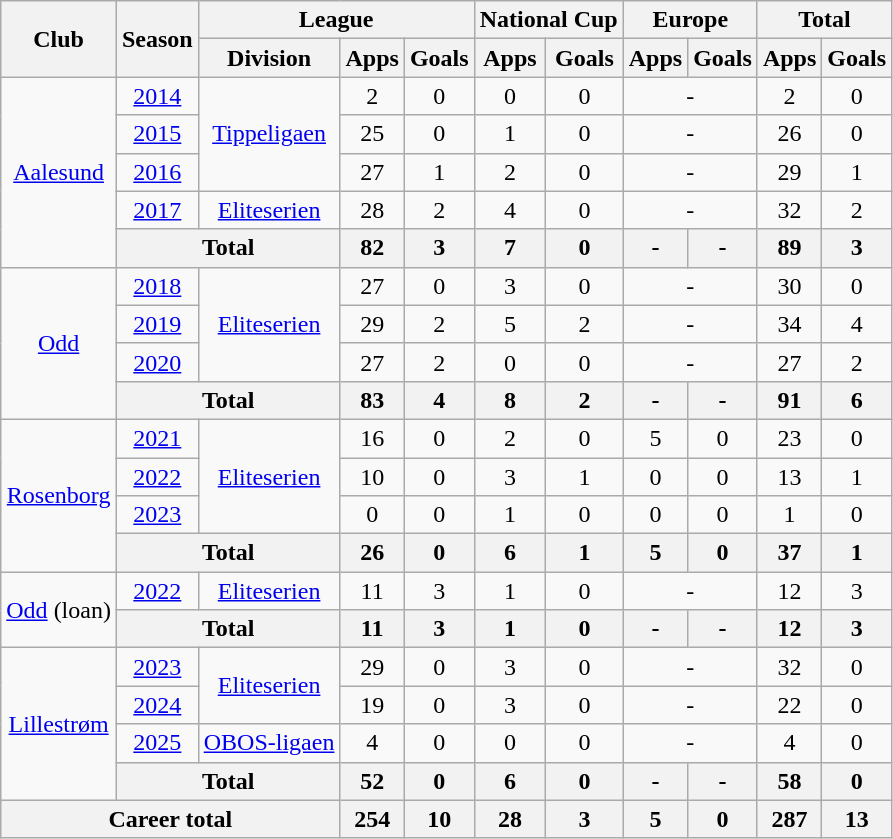<table class="wikitable" style="text-align: center;">
<tr>
<th rowspan="2">Club</th>
<th rowspan="2">Season</th>
<th colspan="3">League</th>
<th colspan="2">National Cup</th>
<th colspan="2">Europe</th>
<th colspan="2">Total</th>
</tr>
<tr>
<th>Division</th>
<th>Apps</th>
<th>Goals</th>
<th>Apps</th>
<th>Goals</th>
<th>Apps</th>
<th>Goals</th>
<th>Apps</th>
<th>Goals</th>
</tr>
<tr>
<td rowspan="5"><a href='#'>Aalesund</a></td>
<td><a href='#'>2014</a></td>
<td rowspan="3"><a href='#'>Tippeligaen</a></td>
<td>2</td>
<td>0</td>
<td>0</td>
<td>0</td>
<td colspan="2">-</td>
<td>2</td>
<td>0</td>
</tr>
<tr>
<td><a href='#'>2015</a></td>
<td>25</td>
<td>0</td>
<td>1</td>
<td>0</td>
<td colspan="2">-</td>
<td>26</td>
<td>0</td>
</tr>
<tr>
<td><a href='#'>2016</a></td>
<td>27</td>
<td>1</td>
<td>2</td>
<td>0</td>
<td colspan="2">-</td>
<td>29</td>
<td>1</td>
</tr>
<tr>
<td><a href='#'>2017</a></td>
<td rowspan="1"><a href='#'>Eliteserien</a></td>
<td>28</td>
<td>2</td>
<td>4</td>
<td>0</td>
<td colspan="2">-</td>
<td>32</td>
<td>2</td>
</tr>
<tr>
<th colspan="2">Total</th>
<th>82</th>
<th>3</th>
<th>7</th>
<th>0</th>
<th>-</th>
<th>-</th>
<th>89</th>
<th>3</th>
</tr>
<tr>
<td rowspan="4"><a href='#'>Odd</a></td>
<td><a href='#'>2018</a></td>
<td rowspan="3"><a href='#'>Eliteserien</a></td>
<td>27</td>
<td>0</td>
<td>3</td>
<td>0</td>
<td colspan="2">-</td>
<td>30</td>
<td>0</td>
</tr>
<tr>
<td><a href='#'>2019</a></td>
<td>29</td>
<td>2</td>
<td>5</td>
<td>2</td>
<td colspan="2">-</td>
<td>34</td>
<td>4</td>
</tr>
<tr>
<td><a href='#'>2020</a></td>
<td>27</td>
<td>2</td>
<td>0</td>
<td>0</td>
<td colspan="2">-</td>
<td>27</td>
<td>2</td>
</tr>
<tr>
<th colspan="2">Total</th>
<th>83</th>
<th>4</th>
<th>8</th>
<th>2</th>
<th>-</th>
<th>-</th>
<th>91</th>
<th>6</th>
</tr>
<tr>
<td rowspan="4"><a href='#'>Rosenborg</a></td>
<td><a href='#'>2021</a></td>
<td rowspan="3"><a href='#'>Eliteserien</a></td>
<td>16</td>
<td>0</td>
<td>2</td>
<td>0</td>
<td>5</td>
<td>0</td>
<td>23</td>
<td>0</td>
</tr>
<tr>
<td><a href='#'>2022</a></td>
<td>10</td>
<td>0</td>
<td>3</td>
<td>1</td>
<td>0</td>
<td>0</td>
<td>13</td>
<td>1</td>
</tr>
<tr>
<td><a href='#'>2023</a></td>
<td>0</td>
<td>0</td>
<td>1</td>
<td>0</td>
<td>0</td>
<td>0</td>
<td>1</td>
<td>0</td>
</tr>
<tr>
<th colspan="2">Total</th>
<th>26</th>
<th>0</th>
<th>6</th>
<th>1</th>
<th>5</th>
<th>0</th>
<th>37</th>
<th>1</th>
</tr>
<tr>
<td rowspan="2"><a href='#'>Odd</a> (loan)</td>
<td><a href='#'>2022</a></td>
<td rowspan="1"><a href='#'>Eliteserien</a></td>
<td>11</td>
<td>3</td>
<td>1</td>
<td>0</td>
<td colspan="2">-</td>
<td>12</td>
<td>3</td>
</tr>
<tr>
<th colspan="2">Total</th>
<th>11</th>
<th>3</th>
<th>1</th>
<th>0</th>
<th>-</th>
<th>-</th>
<th>12</th>
<th>3</th>
</tr>
<tr>
<td rowspan="4"><a href='#'>Lillestrøm</a></td>
<td><a href='#'>2023</a></td>
<td rowspan="2"><a href='#'>Eliteserien</a></td>
<td>29</td>
<td>0</td>
<td>3</td>
<td>0</td>
<td colspan="2">-</td>
<td>32</td>
<td>0</td>
</tr>
<tr>
<td><a href='#'>2024</a></td>
<td>19</td>
<td>0</td>
<td>3</td>
<td>0</td>
<td colspan="2">-</td>
<td>22</td>
<td>0</td>
</tr>
<tr>
<td><a href='#'>2025</a></td>
<td rowspan="1"><a href='#'>OBOS-ligaen</a></td>
<td>4</td>
<td>0</td>
<td>0</td>
<td>0</td>
<td colspan="2">-</td>
<td>4</td>
<td>0</td>
</tr>
<tr>
<th colspan="2">Total</th>
<th>52</th>
<th>0</th>
<th>6</th>
<th>0</th>
<th>-</th>
<th>-</th>
<th>58</th>
<th>0</th>
</tr>
<tr>
<th colspan="3">Career total</th>
<th>254</th>
<th>10</th>
<th>28</th>
<th>3</th>
<th>5</th>
<th>0</th>
<th>287</th>
<th>13</th>
</tr>
</table>
